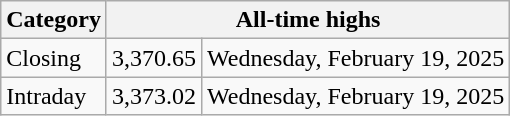<table class="wikitable">
<tr>
<th>Category</th>
<th colspan="2">All-time highs</th>
</tr>
<tr>
<td>Closing</td>
<td>3,370.65</td>
<td>Wednesday, February 19, 2025</td>
</tr>
<tr>
<td>Intraday</td>
<td>3,373.02</td>
<td>Wednesday, February 19, 2025</td>
</tr>
</table>
